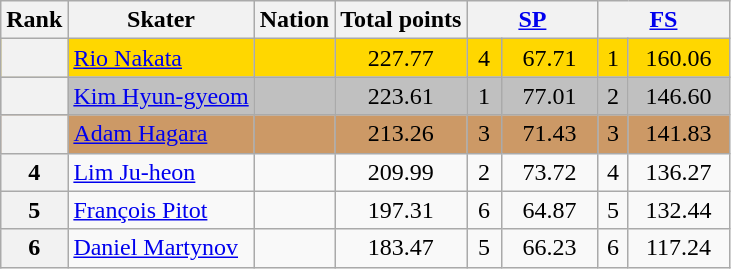<table class="wikitable sortable" style="text-align:left">
<tr>
<th scope="col">Rank</th>
<th scope="col">Skater</th>
<th scope="col">Nation</th>
<th scope="col">Total points</th>
<th scope="col" colspan="2" width="80px"><a href='#'>SP</a></th>
<th scope="col" colspan="2" width="80px"><a href='#'>FS</a></th>
</tr>
<tr bgcolor="gold">
<th scope="row"></th>
<td><a href='#'>Rio Nakata</a></td>
<td></td>
<td align="center">227.77</td>
<td align="center">4</td>
<td align="center">67.71</td>
<td align="center">1</td>
<td align="center">160.06</td>
</tr>
<tr bgcolor="silver">
<th scope="row"></th>
<td><a href='#'>Kim Hyun-gyeom</a></td>
<td></td>
<td align="center">223.61</td>
<td align="center">1</td>
<td align="center">77.01</td>
<td align="center">2</td>
<td align="center">146.60</td>
</tr>
<tr bgcolor="cc9966">
<th scope="row"></th>
<td><a href='#'>Adam Hagara</a></td>
<td></td>
<td align="center">213.26</td>
<td align="center">3</td>
<td align="center">71.43</td>
<td align="center">3</td>
<td align="center">141.83</td>
</tr>
<tr>
<th scope="row">4</th>
<td><a href='#'>Lim Ju-heon</a></td>
<td></td>
<td align="center">209.99</td>
<td align="center">2</td>
<td align="center">73.72</td>
<td align="center">4</td>
<td align="center">136.27</td>
</tr>
<tr>
<th scope="row">5</th>
<td><a href='#'>François Pitot</a></td>
<td></td>
<td align="center">197.31</td>
<td align="center">6</td>
<td align="center">64.87</td>
<td align="center">5</td>
<td align="center">132.44</td>
</tr>
<tr>
<th scope="row">6</th>
<td><a href='#'>Daniel Martynov</a></td>
<td></td>
<td align="center">183.47</td>
<td align="center">5</td>
<td align="center">66.23</td>
<td align="center">6</td>
<td align="center">117.24</td>
</tr>
</table>
